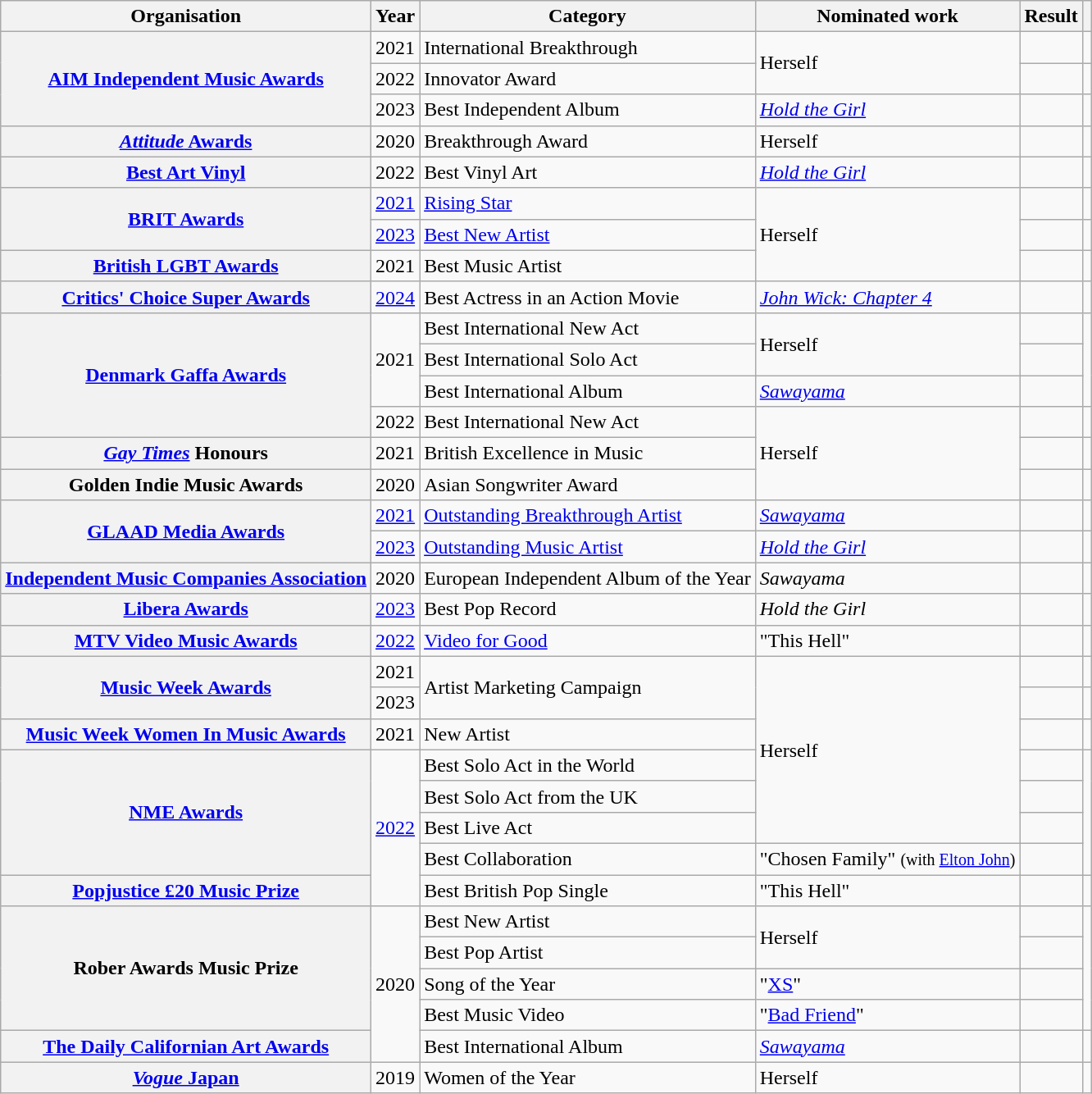<table class="wikitable sortable plainrowheaders">
<tr>
<th scope="col">Organisation</th>
<th scope="col">Year</th>
<th scope="col">Category</th>
<th scope="col">Nominated work</th>
<th scope="col">Result</th>
<th scope="col" class="unsortable"></th>
</tr>
<tr>
<th rowspan="3" scope="row"><a href='#'>AIM Independent Music Awards</a></th>
<td>2021</td>
<td>International Breakthrough</td>
<td rowspan=2>Herself</td>
<td></td>
<td style="text-align:center;"></td>
</tr>
<tr>
<td>2022</td>
<td>Innovator Award</td>
<td></td>
<td style="text-align:center;"></td>
</tr>
<tr>
<td>2023</td>
<td>Best Independent Album</td>
<td><em><a href='#'>Hold the Girl</a></em></td>
<td></td>
<td align="center"></td>
</tr>
<tr>
<th rowspan="1" scope="row"><a href='#'><em>Attitude</em> Awards</a></th>
<td>2020</td>
<td>Breakthrough Award</td>
<td>Herself</td>
<td></td>
<td rowspan="1" style="text-align:center;"></td>
</tr>
<tr>
<th scope="row"><a href='#'>Best Art Vinyl</a></th>
<td>2022</td>
<td>Best Vinyl Art</td>
<td><em><a href='#'>Hold the Girl</a></em></td>
<td></td>
<td></td>
</tr>
<tr>
<th rowspan="2" scope="row"><a href='#'>BRIT Awards</a></th>
<td><a href='#'>2021</a></td>
<td><a href='#'>Rising Star</a></td>
<td rowspan=3>Herself</td>
<td></td>
<td rowspan="1" style="text-align:center;"></td>
</tr>
<tr>
<td><a href='#'>2023</a></td>
<td><a href='#'>Best New Artist</a></td>
<td></td>
<td></td>
</tr>
<tr>
<th scope="row"><a href='#'>British LGBT Awards</a></th>
<td>2021</td>
<td>Best Music Artist</td>
<td></td>
<td style="text-align:center;"></td>
</tr>
<tr>
<th scope="row"><a href='#'>Critics' Choice Super Awards</a></th>
<td><a href='#'>2024</a></td>
<td>Best Actress in an Action Movie</td>
<td><em><a href='#'>John Wick: Chapter 4</a></em></td>
<td></td>
<td></td>
</tr>
<tr>
<th rowspan="4" scope="row"><a href='#'>Denmark Gaffa Awards</a></th>
<td rowspan=3>2021</td>
<td>Best International New Act</td>
<td rowspan=2>Herself</td>
<td></td>
<td rowspan="3" style="text-align:center;"></td>
</tr>
<tr>
<td>Best International Solo Act</td>
<td></td>
</tr>
<tr>
<td>Best International Album</td>
<td><em><a href='#'>Sawayama</a></em></td>
<td></td>
</tr>
<tr>
<td>2022</td>
<td>Best International New Act</td>
<td rowspan=3>Herself</td>
<td></td>
<td></td>
</tr>
<tr>
<th scope="row"><em><a href='#'>Gay Times</a></em> Honours</th>
<td>2021</td>
<td>British Excellence in Music</td>
<td></td>
<td style="text-align:center;"></td>
</tr>
<tr>
<th rowspan="1" scope="row">Golden Indie Music Awards</th>
<td>2020</td>
<td>Asian Songwriter Award</td>
<td></td>
<td rowspan="1" style="text-align:center;"></td>
</tr>
<tr>
<th rowspan="2" scope="row"><a href='#'>GLAAD Media Awards</a></th>
<td><a href='#'>2021</a></td>
<td><a href='#'>Outstanding Breakthrough Artist</a></td>
<td><em><a href='#'>Sawayama</a></em></td>
<td></td>
<td rowspan="1" style="text-align:center;"></td>
</tr>
<tr>
<td><a href='#'>2023</a></td>
<td><a href='#'>Outstanding Music Artist</a></td>
<td><em><a href='#'>Hold the Girl</a></em></td>
<td></td>
<td style="text-align:center"></td>
</tr>
<tr>
<th rowspan="1" scope="row"><a href='#'>Independent Music Companies Association</a></th>
<td>2020</td>
<td>European Independent Album of the Year</td>
<td><em>Sawayama</em></td>
<td></td>
<td style="text-align:center"></td>
</tr>
<tr>
<th scope="row"><a href='#'>Libera Awards</a></th>
<td><a href='#'>2023</a></td>
<td>Best Pop Record</td>
<td><em>Hold the Girl</em></td>
<td></td>
<td align="center"></td>
</tr>
<tr>
<th scope="row"><a href='#'>MTV Video Music Awards</a></th>
<td><a href='#'>2022</a></td>
<td><a href='#'>Video for Good</a></td>
<td>"This Hell"</td>
<td></td>
<td style="text-align:center;"></td>
</tr>
<tr>
<th scope="row" rowspan=2><a href='#'>Music Week Awards</a></th>
<td>2021</td>
<td rowspan=2>Artist Marketing Campaign</td>
<td rowspan=6>Herself</td>
<td></td>
<td style="text-align:center;"></td>
</tr>
<tr>
<td>2023</td>
<td></td>
<td style="text-align:center;"></td>
</tr>
<tr>
<th scope="row"><a href='#'>Music Week Women In Music Awards</a></th>
<td>2021</td>
<td>New Artist</td>
<td></td>
<td></td>
</tr>
<tr>
<th scope="row" rowspan=4><a href='#'>NME Awards</a></th>
<td rowspan=5><a href='#'>2022</a></td>
<td>Best Solo Act in the World</td>
<td></td>
<td rowspan=4></td>
</tr>
<tr>
<td>Best Solo Act from the UK</td>
<td></td>
</tr>
<tr>
<td>Best Live Act</td>
<td></td>
</tr>
<tr>
<td>Best Collaboration</td>
<td>"Chosen Family" <small>(with <a href='#'>Elton John</a>)</small></td>
<td></td>
</tr>
<tr>
<th scope="row"><a href='#'>Popjustice £20 Music Prize</a></th>
<td>Best British Pop Single</td>
<td>"This Hell"</td>
<td></td>
<td style="text-align:center;"></td>
</tr>
<tr>
<th rowspan="4" scope="row">Rober Awards Music Prize</th>
<td rowspan=5>2020</td>
<td>Best New Artist</td>
<td rowspan=2>Herself</td>
<td></td>
<td rowspan=4 style="text-align:center;"></td>
</tr>
<tr>
<td>Best Pop Artist</td>
<td></td>
</tr>
<tr>
<td>Song of the Year</td>
<td>"<a href='#'>XS</a>"</td>
<td></td>
</tr>
<tr>
<td>Best Music Video</td>
<td>"<a href='#'>Bad Friend</a>"</td>
<td></td>
</tr>
<tr>
<th scope="row"><a href='#'>The Daily Californian Art Awards</a></th>
<td>Best International Album</td>
<td><em><a href='#'>Sawayama</a></em></td>
<td></td>
<td style="text-align:center;"></td>
</tr>
<tr>
<th rowspan="1" scope="row"><a href='#'><em>Vogue</em> Japan</a></th>
<td>2019</td>
<td>Women of the Year</td>
<td>Herself</td>
<td></td>
<td rowspan="1" style="text-align:center;"></td>
</tr>
</table>
